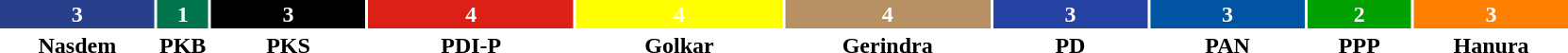<table style="width:88%; text-align:center;">
<tr style="color:white;">
<td style="background:#27408B; width:10%;"><strong>3</strong></td>
<td style="background:#02754C; width:3.3%;"><strong>1</strong></td>
<td style="background:#000000; width:10%;"><strong>3</strong></td>
<td style="background:#DB2016; width:13.3%;"><strong>4</strong></td>
<td style="background:#FFFF00; width:13.3%;"><strong>4</strong></td>
<td style="background:#B79164; width:13.3%;"><strong>4</strong></td>
<td style="background:#2643A3; width:10%;"><strong>3</strong></td>
<td style="background:#0054A3; width:10%;"><strong>3</strong></td>
<td style="background:#00A100; width:6.7%;"><strong>2</strong></td>
<td style="background:#FF7F00; width:10%;"><strong>3</strong></td>
</tr>
<tr>
<td><span><strong>Nasdem</strong></span></td>
<td><span><strong>PKB</strong></span></td>
<td><span><strong>PKS</strong></span></td>
<td><span><strong>PDI-P</strong></span></td>
<td><span><strong>Golkar</strong></span></td>
<td><span><strong>Gerindra</strong></span></td>
<td><span><strong>PD</strong></span></td>
<td><span><strong>PAN</strong></span></td>
<td><span><strong>PPP</strong></span></td>
<td><span><strong>Hanura</strong></span></td>
</tr>
</table>
